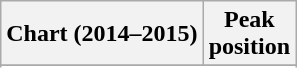<table class="wikitable plainrowheaders sortable" style="text-align:center;">
<tr>
<th scope="col">Chart (2014–2015)</th>
<th scope="col">Peak<br>position</th>
</tr>
<tr>
</tr>
<tr>
</tr>
<tr>
</tr>
<tr>
</tr>
<tr>
</tr>
<tr>
</tr>
<tr>
</tr>
<tr>
</tr>
<tr>
</tr>
<tr>
</tr>
<tr>
</tr>
</table>
